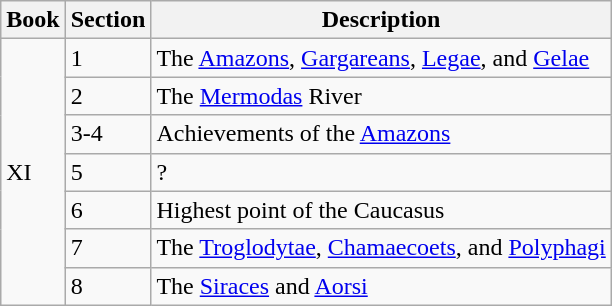<table class="wikitable" style="max-width:45em;">
<tr>
<th>Book</th>
<th>Section</th>
<th>Description</th>
</tr>
<tr>
<td rowspan="7">XI</td>
<td>1</td>
<td>The <a href='#'>Amazons</a>, <a href='#'>Gargareans</a>, <a href='#'>Legae</a>, and <a href='#'>Gelae</a></td>
</tr>
<tr>
<td>2</td>
<td>The <a href='#'>Mermodas</a> River</td>
</tr>
<tr>
<td>3-4</td>
<td>Achievements of the <a href='#'>Amazons</a></td>
</tr>
<tr>
<td>5</td>
<td>?</td>
</tr>
<tr>
<td>6</td>
<td>Highest point of the Caucasus</td>
</tr>
<tr>
<td>7</td>
<td>The <a href='#'>Troglodytae</a>, <a href='#'>Chamaecoets</a>, and <a href='#'>Polyphagi</a></td>
</tr>
<tr>
<td>8</td>
<td>The <a href='#'>Siraces</a> and <a href='#'>Aorsi</a></td>
</tr>
</table>
